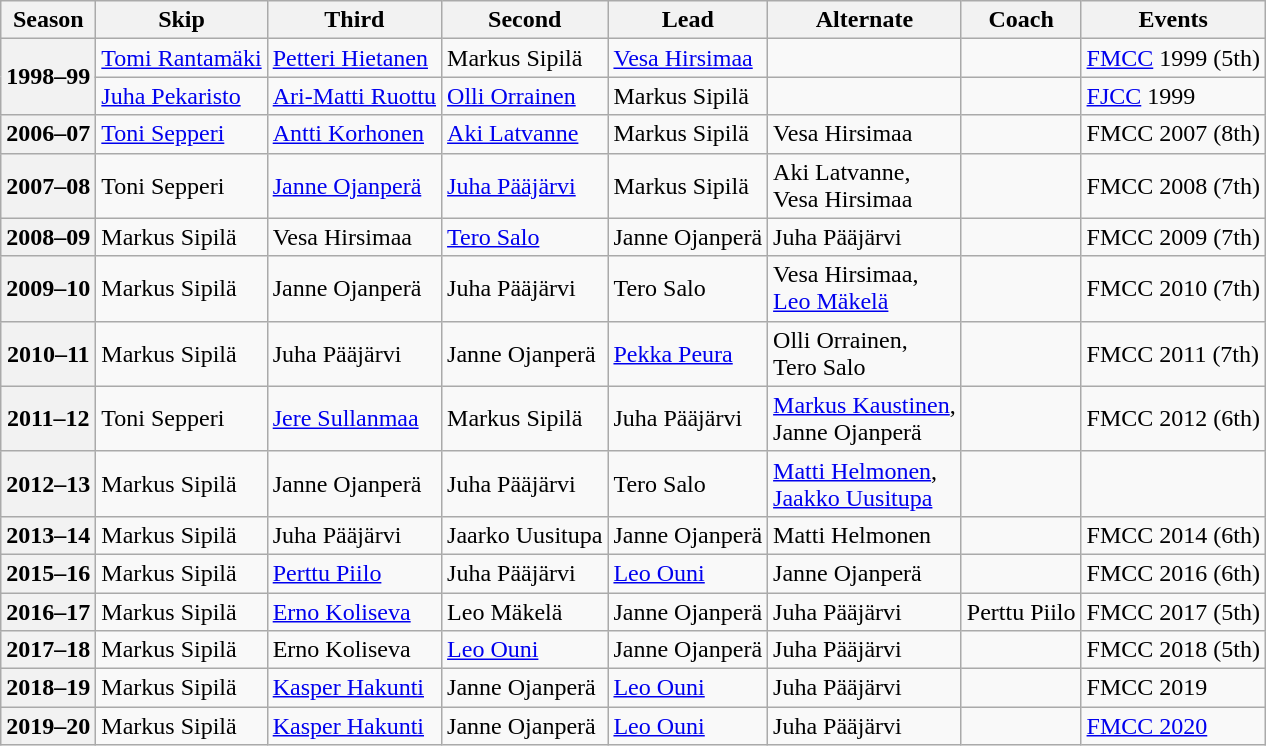<table class="wikitable">
<tr>
<th scope="col">Season</th>
<th scope="col">Skip</th>
<th scope="col">Third</th>
<th scope="col">Second</th>
<th scope="col">Lead</th>
<th scope="col">Alternate</th>
<th scope="col">Coach</th>
<th scope="col">Events</th>
</tr>
<tr>
<th scope="row" rowspan="2">1998–99</th>
<td><a href='#'>Tomi Rantamäki</a></td>
<td><a href='#'>Petteri Hietanen</a></td>
<td>Markus Sipilä</td>
<td><a href='#'>Vesa Hirsimaa</a></td>
<td></td>
<td></td>
<td><a href='#'>FMCC</a> 1999 (5th)</td>
</tr>
<tr>
<td><a href='#'>Juha Pekaristo</a></td>
<td><a href='#'>Ari-Matti Ruottu</a></td>
<td><a href='#'>Olli Orrainen</a></td>
<td>Markus Sipilä</td>
<td></td>
<td></td>
<td><a href='#'>FJCC</a> 1999 </td>
</tr>
<tr>
<th scope="row">2006–07</th>
<td><a href='#'>Toni Sepperi</a></td>
<td><a href='#'>Antti Korhonen</a></td>
<td><a href='#'>Aki Latvanne</a></td>
<td>Markus Sipilä</td>
<td>Vesa Hirsimaa</td>
<td></td>
<td>FMCC 2007 (8th)</td>
</tr>
<tr>
<th scope="row">2007–08</th>
<td>Toni Sepperi</td>
<td><a href='#'>Janne Ojanperä</a></td>
<td><a href='#'>Juha Pääjärvi</a></td>
<td>Markus Sipilä</td>
<td>Aki Latvanne,<br>Vesa Hirsimaa</td>
<td></td>
<td>FMCC 2008 (7th)</td>
</tr>
<tr>
<th scope="row">2008–09</th>
<td>Markus Sipilä</td>
<td>Vesa Hirsimaa</td>
<td><a href='#'>Tero Salo</a></td>
<td>Janne Ojanperä</td>
<td>Juha Pääjärvi</td>
<td></td>
<td>FMCC 2009 (7th)</td>
</tr>
<tr>
<th scope="row">2009–10</th>
<td>Markus Sipilä</td>
<td>Janne Ojanperä</td>
<td>Juha Pääjärvi</td>
<td>Tero Salo</td>
<td>Vesa Hirsimaa,<br><a href='#'>Leo Mäkelä</a></td>
<td></td>
<td>FMCC 2010 (7th)</td>
</tr>
<tr>
<th scope="row">2010–11</th>
<td>Markus Sipilä</td>
<td>Juha Pääjärvi</td>
<td>Janne Ojanperä</td>
<td><a href='#'>Pekka Peura</a></td>
<td>Olli Orrainen,<br>Tero Salo</td>
<td></td>
<td>FMCC 2011 (7th)</td>
</tr>
<tr>
<th scope="row">2011–12</th>
<td>Toni Sepperi</td>
<td><a href='#'>Jere Sullanmaa</a></td>
<td>Markus Sipilä</td>
<td>Juha Pääjärvi</td>
<td><a href='#'>Markus Kaustinen</a>,<br>Janne Ojanperä</td>
<td></td>
<td>FMCC 2012 (6th)</td>
</tr>
<tr>
<th scope="row">2012–13</th>
<td>Markus Sipilä</td>
<td>Janne Ojanperä</td>
<td>Juha Pääjärvi</td>
<td>Tero Salo</td>
<td><a href='#'>Matti Helmonen</a>,<br><a href='#'>Jaakko Uusitupa</a></td>
<td></td>
<td></td>
</tr>
<tr>
<th scope="row">2013–14</th>
<td>Markus Sipilä</td>
<td>Juha Pääjärvi</td>
<td>Jaarko Uusitupa</td>
<td>Janne Ojanperä</td>
<td>Matti Helmonen</td>
<td></td>
<td>FMCC 2014 (6th)</td>
</tr>
<tr>
<th scope="row">2015–16</th>
<td>Markus Sipilä</td>
<td><a href='#'>Perttu Piilo</a></td>
<td>Juha Pääjärvi</td>
<td><a href='#'>Leo Ouni</a></td>
<td>Janne Ojanperä</td>
<td></td>
<td>FMCC 2016 (6th)</td>
</tr>
<tr>
<th scope="row">2016–17</th>
<td>Markus Sipilä</td>
<td><a href='#'>Erno Koliseva</a></td>
<td>Leo Mäkelä</td>
<td>Janne Ojanperä</td>
<td>Juha Pääjärvi</td>
<td>Perttu Piilo</td>
<td>FMCC 2017 (5th)</td>
</tr>
<tr>
<th scope="row">2017–18</th>
<td>Markus Sipilä</td>
<td>Erno Koliseva</td>
<td><a href='#'>Leo Ouni</a></td>
<td>Janne Ojanperä</td>
<td>Juha Pääjärvi</td>
<td></td>
<td>FMCC 2018 (5th)</td>
</tr>
<tr>
<th scope="row">2018–19</th>
<td>Markus Sipilä</td>
<td><a href='#'>Kasper Hakunti</a></td>
<td>Janne Ojanperä</td>
<td><a href='#'>Leo Ouni</a></td>
<td>Juha Pääjärvi</td>
<td></td>
<td>FMCC 2019 </td>
</tr>
<tr>
<th scope="row">2019–20</th>
<td>Markus Sipilä</td>
<td><a href='#'>Kasper Hakunti</a></td>
<td>Janne Ojanperä</td>
<td><a href='#'>Leo Ouni</a></td>
<td>Juha Pääjärvi</td>
<td></td>
<td><a href='#'>FMCC 2020</a> </td>
</tr>
</table>
